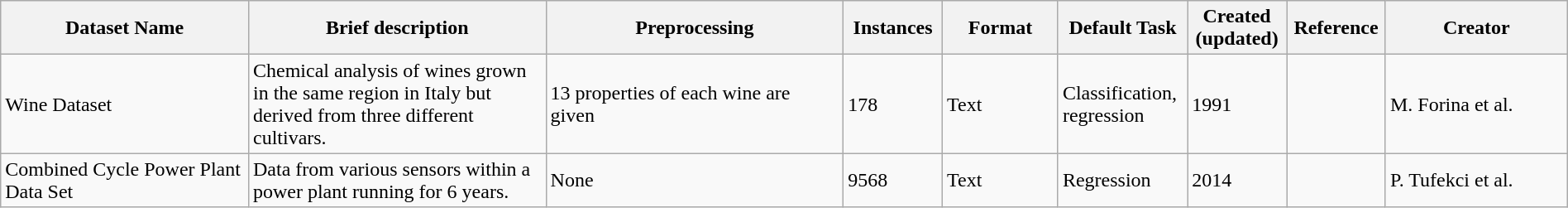<table class="wikitable sortable" style="width: 100%">
<tr>
<th scope="col" style="width: 15%;">Dataset Name</th>
<th scope="col" style="width: 18%;">Brief description</th>
<th scope="col" style="width: 18%;">Preprocessing</th>
<th scope="col" style="width: 6%;">Instances</th>
<th scope="col" style="width: 7%;">Format</th>
<th scope="col" style="width: 7%;">Default Task</th>
<th scope="col" style="width: 6%;">Created (updated)</th>
<th scope="col" style="width: 6%;">Reference</th>
<th scope="col" style="width: 11%;">Creator</th>
</tr>
<tr>
<td>Wine Dataset</td>
<td>Chemical analysis of wines grown in the same region in Italy but derived from three different cultivars.</td>
<td>13 properties of each wine are given</td>
<td>178</td>
<td>Text</td>
<td>Classification, regression</td>
<td>1991</td>
<td></td>
<td>M. Forina et al.</td>
</tr>
<tr>
<td>Combined Cycle Power Plant Data Set</td>
<td>Data from various sensors within a power plant running for 6 years.</td>
<td>None</td>
<td>9568</td>
<td>Text</td>
<td>Regression</td>
<td>2014</td>
<td></td>
<td>P. Tufekci et al.</td>
</tr>
</table>
